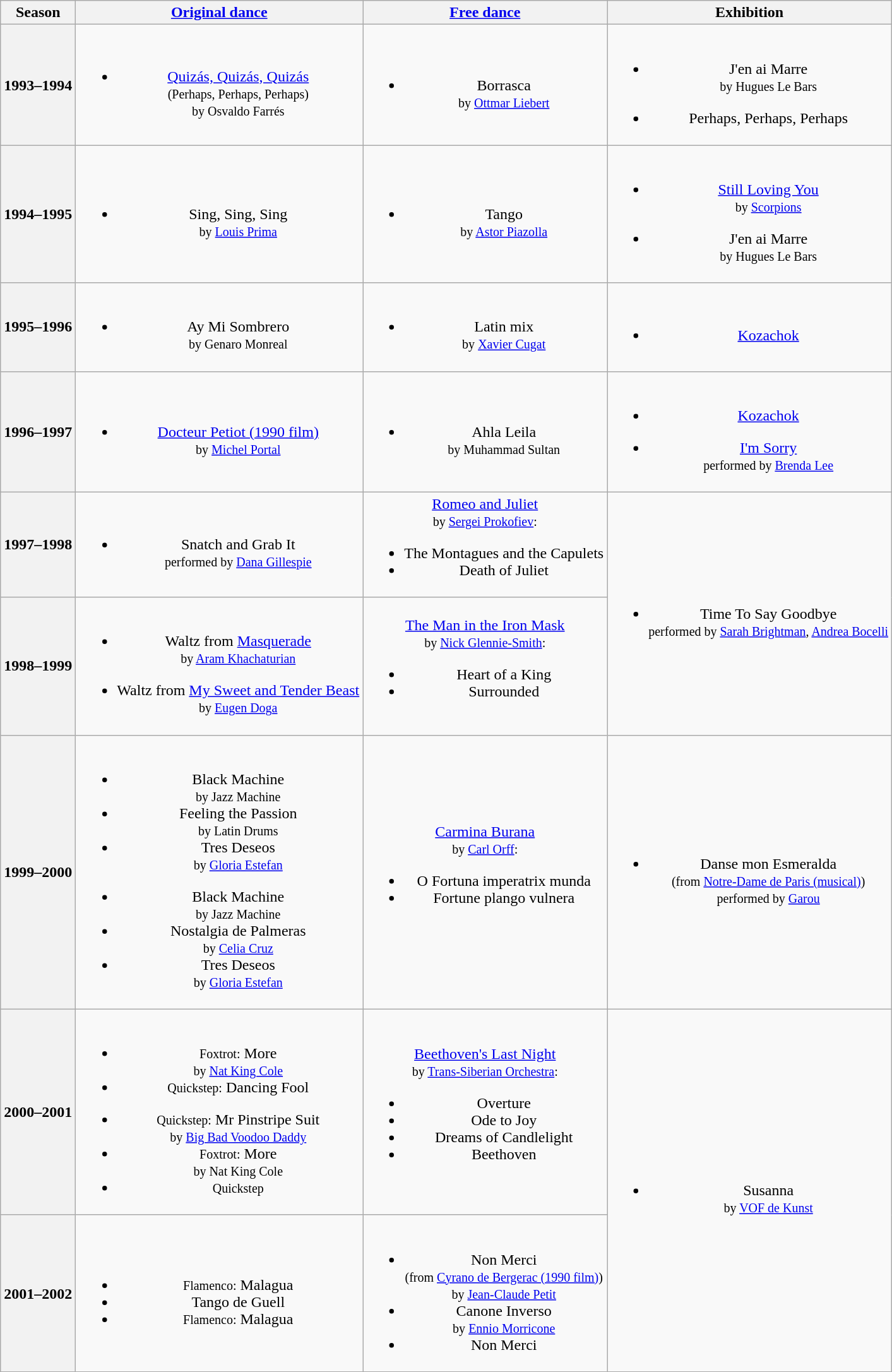<table class="wikitable" style="text-align:center">
<tr>
<th>Season</th>
<th><a href='#'>Original dance</a></th>
<th><a href='#'>Free dance</a></th>
<th>Exhibition</th>
</tr>
<tr>
<th>1993–1994 <br> </th>
<td><br><ul><li><a href='#'>Quizás, Quizás, Quizás</a> <br><small> (Perhaps, Perhaps, Perhaps) <br> by Osvaldo Farrés </small></li></ul></td>
<td><br><ul><li>Borrasca <br><small> by <a href='#'>Ottmar Liebert</a> </small></li></ul></td>
<td><br><ul><li>J'en ai Marre <br><small> by Hugues Le Bars </small></li></ul><ul><li>Perhaps, Perhaps, Perhaps</li></ul></td>
</tr>
<tr>
<th>1994–1995 <br> </th>
<td><br><ul><li>Sing, Sing, Sing <br><small> by <a href='#'>Louis Prima</a> </small></li></ul></td>
<td><br><ul><li>Tango <br><small> by <a href='#'>Astor Piazolla</a> </small></li></ul></td>
<td><br><ul><li><a href='#'>Still Loving You</a> <br><small> by <a href='#'>Scorpions</a> </small></li></ul><ul><li>J'en ai Marre <br><small> by Hugues Le Bars </small></li></ul></td>
</tr>
<tr>
<th>1995–1996 <br> </th>
<td><br><ul><li>Ay Mi Sombrero <br><small> by Genaro Monreal </small></li></ul></td>
<td><br><ul><li>Latin mix <br><small> by <a href='#'>Xavier Cugat</a> </small></li></ul></td>
<td><br><ul><li><a href='#'>Kozachok</a></li></ul></td>
</tr>
<tr>
<th>1996–1997 <br> </th>
<td><br><ul><li><a href='#'>Docteur Petiot (1990 film)</a> <br><small> by <a href='#'>Michel Portal</a> </small></li></ul></td>
<td><br><ul><li>Ahla Leila <br><small> by Muhammad Sultan </small></li></ul></td>
<td><br><ul><li><a href='#'>Kozachok</a></li></ul><ul><li><a href='#'>I'm Sorry</a> <br><small> performed by <a href='#'>Brenda Lee</a> </small></li></ul></td>
</tr>
<tr>
<th>1997–1998 <br> </th>
<td><br><ul><li>Snatch and Grab It <br> <small> performed by <a href='#'>Dana Gillespie</a> </small></li></ul></td>
<td><a href='#'>Romeo and Juliet</a> <br><small> by <a href='#'>Sergei Prokofiev</a>: </small><br><ul><li>The Montagues and the Capulets</li><li>Death of Juliet</li></ul></td>
<td rowspan=2><br><ul><li>Time To Say Goodbye <br><small> performed by <a href='#'>Sarah Brightman</a>, <a href='#'>Andrea Bocelli</a> </small></li></ul></td>
</tr>
<tr>
<th>1998–1999 <br> </th>
<td><br><ul><li>Waltz from <a href='#'>Masquerade</a> <br><small> by <a href='#'>Aram Khachaturian</a> </small></li></ul><ul><li>Waltz from <a href='#'>My Sweet and Tender Beast</a> <br><small> by <a href='#'>Eugen Doga</a> </small></li></ul></td>
<td><a href='#'>The Man in the Iron Mask</a> <br><small> by <a href='#'>Nick Glennie-Smith</a>: </small><br><ul><li>Heart of a King</li><li>Surrounded</li></ul></td>
</tr>
<tr>
<th>1999–2000 <br> </th>
<td><br><ul><li>Black Machine <br><small> by Jazz Machine </small></li><li>Feeling the Passion <br><small> by Latin Drums </small></li><li>Tres Deseos <br><small> by <a href='#'>Gloria Estefan</a> </small></li></ul><ul><li>Black Machine <br><small> by Jazz Machine </small></li><li>Nostalgia de Palmeras <br><small> by <a href='#'>Celia Cruz</a> </small></li><li>Tres Deseos <br><small> by <a href='#'>Gloria Estefan</a> </small></li></ul></td>
<td><a href='#'>Carmina Burana</a> <br><small> by <a href='#'>Carl Orff</a>: </small><br><ul><li>O Fortuna imperatrix munda</li><li>Fortune plango vulnera</li></ul></td>
<td><br><ul><li>Danse mon Esmeralda <br><small> (from <a href='#'>Notre-Dame de Paris (musical)</a>) <br> performed by <a href='#'>Garou</a> </small></li></ul></td>
</tr>
<tr>
<th>2000–2001 <br> </th>
<td><br><ul><li><small>Foxtrot:</small> More <br><small> by <a href='#'>Nat King Cole</a> </small></li><li><small>Quickstep:</small> Dancing Fool</li></ul><ul><li><small>Quickstep:</small> Mr Pinstripe Suit <br><small> by <a href='#'>Big Bad Voodoo Daddy</a> </small></li><li><small>Foxtrot:</small> More <br><small> by Nat King Cole </small></li><li><small>Quickstep</small></li></ul></td>
<td><a href='#'>Beethoven's Last Night</a> <br><small> by <a href='#'>Trans-Siberian Orchestra</a>: </small><br><ul><li>Overture</li><li>Ode to Joy</li><li>Dreams of Candlelight</li><li>Beethoven</li></ul></td>
<td rowspan=2><br><ul><li>Susanna <br><small> by <a href='#'>VOF de Kunst</a> </small></li></ul></td>
</tr>
<tr>
<th>2001–2002 <br> </th>
<td><br><ul><li><small>Flamenco:</small> Malagua</li><li>Tango de Guell</li><li><small>Flamenco:</small> Malagua</li></ul></td>
<td><br><ul><li>Non Merci <br><small> (from <a href='#'>Cyrano de Bergerac (1990 film)</a>) <br> by <a href='#'>Jean-Claude Petit</a> </small></li><li>Canone Inverso <br><small> by <a href='#'>Ennio Morricone</a> </small></li><li>Non Merci</li></ul></td>
</tr>
</table>
